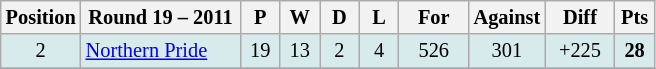<table class="wikitable" style="text-align:center; font-size:85%;">
<tr>
<th width=40 abbr="Position">Position</th>
<th width=100>Round 19 – 2011</th>
<th width=20 abbr="Played">P</th>
<th width=20 abbr="Won">W</th>
<th width=20 abbr="Drawn">D</th>
<th width=20 abbr="Lost">L</th>
<th width=40 abbr="Points for">For</th>
<th width=40 abbr="Points against">Against</th>
<th width=40 abbr="Points difference">Diff</th>
<th width=20 abbr="Points">Pts</th>
</tr>
<tr style="background: #d7ebed;">
<td>2</td>
<td style="text-align:left;"> <a href='#'>Northern Pride</a></td>
<td>19</td>
<td>13</td>
<td>2</td>
<td>4</td>
<td>526</td>
<td>301</td>
<td>+225</td>
<td><strong>28</strong></td>
</tr>
<tr>
</tr>
</table>
